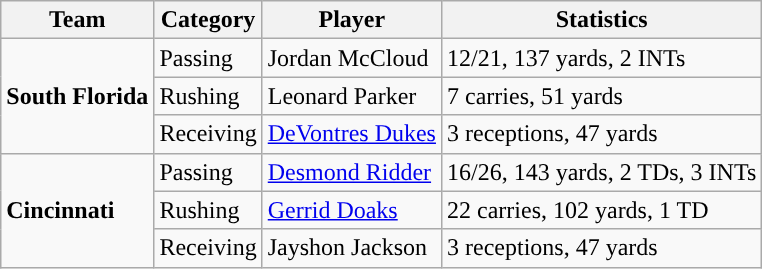<table class="wikitable" style="float: left;">
<tr>
<th>Team</th>
<th>Category</th>
<th>Player</th>
<th>Statistics</th>
</tr>
<tr>
<td rowspan=3><strong>South Florida</strong></td>
<td>Passing</td>
<td>Jordan McCloud</td>
<td>12/21, 137 yards, 2 INTs</td>
</tr>
<tr>
<td>Rushing</td>
<td>Leonard Parker</td>
<td>7 carries, 51 yards</td>
</tr>
<tr>
<td>Receiving</td>
<td><a href='#'>DeVontres Dukes</a></td>
<td>3 receptions, 47 yards</td>
</tr>
<tr>
<td rowspan=3><strong>Cincinnati</strong></td>
<td>Passing</td>
<td><a href='#'>Desmond Ridder</a></td>
<td>16/26, 143 yards, 2 TDs, 3 INTs</td>
</tr>
<tr>
<td>Rushing</td>
<td><a href='#'>Gerrid Doaks</a></td>
<td>22 carries, 102 yards, 1 TD</td>
</tr>
<tr>
<td>Receiving</td>
<td>Jayshon Jackson</td>
<td>3 receptions, 47 yards</td>
</tr>
</table>
